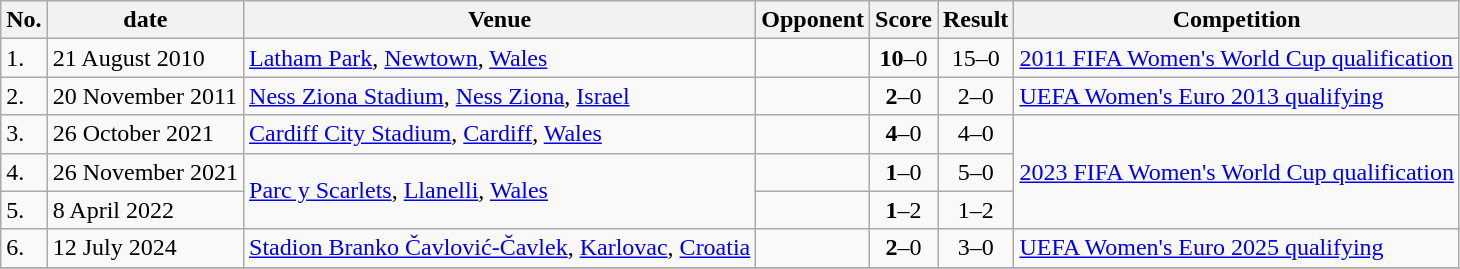<table class="wikitable">
<tr>
<th>No.</th>
<th>date</th>
<th>Venue</th>
<th>Opponent</th>
<th>Score</th>
<th>Result</th>
<th>Competition</th>
</tr>
<tr>
<td>1.</td>
<td>21 August 2010</td>
<td><a href='#'>Latham Park</a>, <a href='#'>Newtown</a>, <a href='#'>Wales</a></td>
<td></td>
<td align=center><strong>10</strong>–0</td>
<td align=center>15–0</td>
<td><a href='#'>2011 FIFA Women's World Cup qualification</a></td>
</tr>
<tr>
<td>2.</td>
<td>20 November 2011</td>
<td><a href='#'>Ness Ziona Stadium</a>, <a href='#'>Ness Ziona</a>, <a href='#'>Israel</a></td>
<td></td>
<td align=center><strong>2</strong>–0</td>
<td align=center>2–0</td>
<td><a href='#'>UEFA Women's Euro 2013 qualifying</a></td>
</tr>
<tr>
<td>3.</td>
<td>26 October 2021</td>
<td><a href='#'>Cardiff City Stadium</a>, <a href='#'>Cardiff</a>, <a href='#'>Wales</a></td>
<td></td>
<td align=center><strong>4</strong>–0</td>
<td align=center>4–0</td>
<td rowspan=3><a href='#'>2023 FIFA Women's World Cup qualification</a></td>
</tr>
<tr>
<td>4.</td>
<td>26 November 2021</td>
<td rowspan=2><a href='#'>Parc y Scarlets</a>, <a href='#'>Llanelli</a>, <a href='#'>Wales</a></td>
<td></td>
<td align=center><strong>1</strong>–0</td>
<td align=center>5–0</td>
</tr>
<tr>
<td>5.</td>
<td>8 April 2022</td>
<td></td>
<td align=center><strong>1</strong>–2</td>
<td align=center>1–2</td>
</tr>
<tr>
<td>6.</td>
<td>12 July 2024</td>
<td><a href='#'>Stadion Branko Čavlović-Čavlek</a>, <a href='#'>Karlovac</a>, <a href='#'>Croatia</a></td>
<td></td>
<td align=center><strong>2</strong>–0</td>
<td align=center>3–0</td>
<td><a href='#'>UEFA Women's Euro 2025 qualifying</a></td>
</tr>
<tr>
</tr>
</table>
